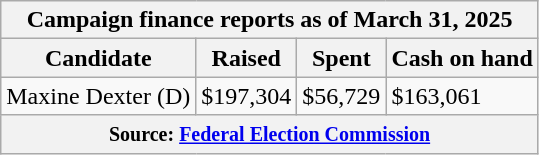<table class="wikitable sortable">
<tr>
<th colspan=4>Campaign finance reports as of March 31, 2025</th>
</tr>
<tr style="text-align:center;">
<th>Candidate</th>
<th>Raised</th>
<th>Spent</th>
<th>Cash on hand</th>
</tr>
<tr>
<td>Maxine Dexter (D)</td>
<td>$197,304</td>
<td>$56,729</td>
<td>$163,061</td>
</tr>
<tr>
<th colspan="4"><small>Source: <a href='#'>Federal Election Commission</a></small></th>
</tr>
</table>
